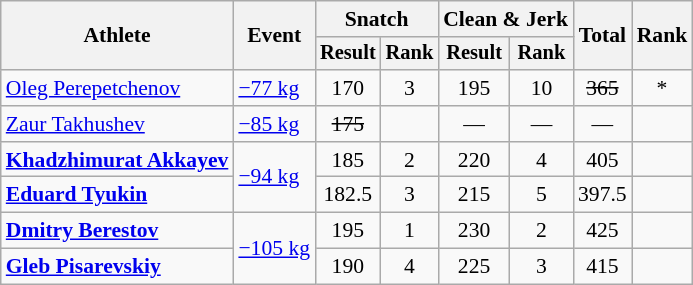<table class="wikitable" style="font-size:90%">
<tr>
<th rowspan="2">Athlete</th>
<th rowspan="2">Event</th>
<th colspan="2">Snatch</th>
<th colspan="2">Clean & Jerk</th>
<th rowspan="2">Total</th>
<th rowspan="2">Rank</th>
</tr>
<tr style="font-size:95%">
<th>Result</th>
<th>Rank</th>
<th>Result</th>
<th>Rank</th>
</tr>
<tr align=center>
<td align=left><a href='#'>Oleg Perepetchenov</a></td>
<td align=left><a href='#'>−77 kg</a></td>
<td>170</td>
<td>3</td>
<td>195</td>
<td>10</td>
<td><s>365</s></td>
<td>*</td>
</tr>
<tr align=center>
<td align=left><a href='#'>Zaur Takhushev</a></td>
<td align=left><a href='#'>−85 kg</a></td>
<td><s>175</s></td>
<td></td>
<td>—</td>
<td>—</td>
<td>—</td>
<td></td>
</tr>
<tr align=center>
<td align=left><strong><a href='#'>Khadzhimurat Akkayev</a></strong></td>
<td align=left rowspan=2><a href='#'>−94 kg</a></td>
<td>185</td>
<td>2</td>
<td>220</td>
<td>4</td>
<td>405</td>
<td></td>
</tr>
<tr align=center>
<td align=left><strong><a href='#'>Eduard Tyukin</a></strong></td>
<td>182.5</td>
<td>3</td>
<td>215</td>
<td>5</td>
<td>397.5</td>
<td></td>
</tr>
<tr align=center>
<td align=left><strong><a href='#'>Dmitry Berestov</a></strong></td>
<td align=left rowspan=2><a href='#'>−105 kg</a></td>
<td>195 </td>
<td>1</td>
<td>230</td>
<td>2</td>
<td>425</td>
<td></td>
</tr>
<tr align=center>
<td align=left><strong><a href='#'>Gleb Pisarevskiy</a></strong></td>
<td>190</td>
<td>4</td>
<td>225</td>
<td>3</td>
<td>415</td>
<td></td>
</tr>
</table>
